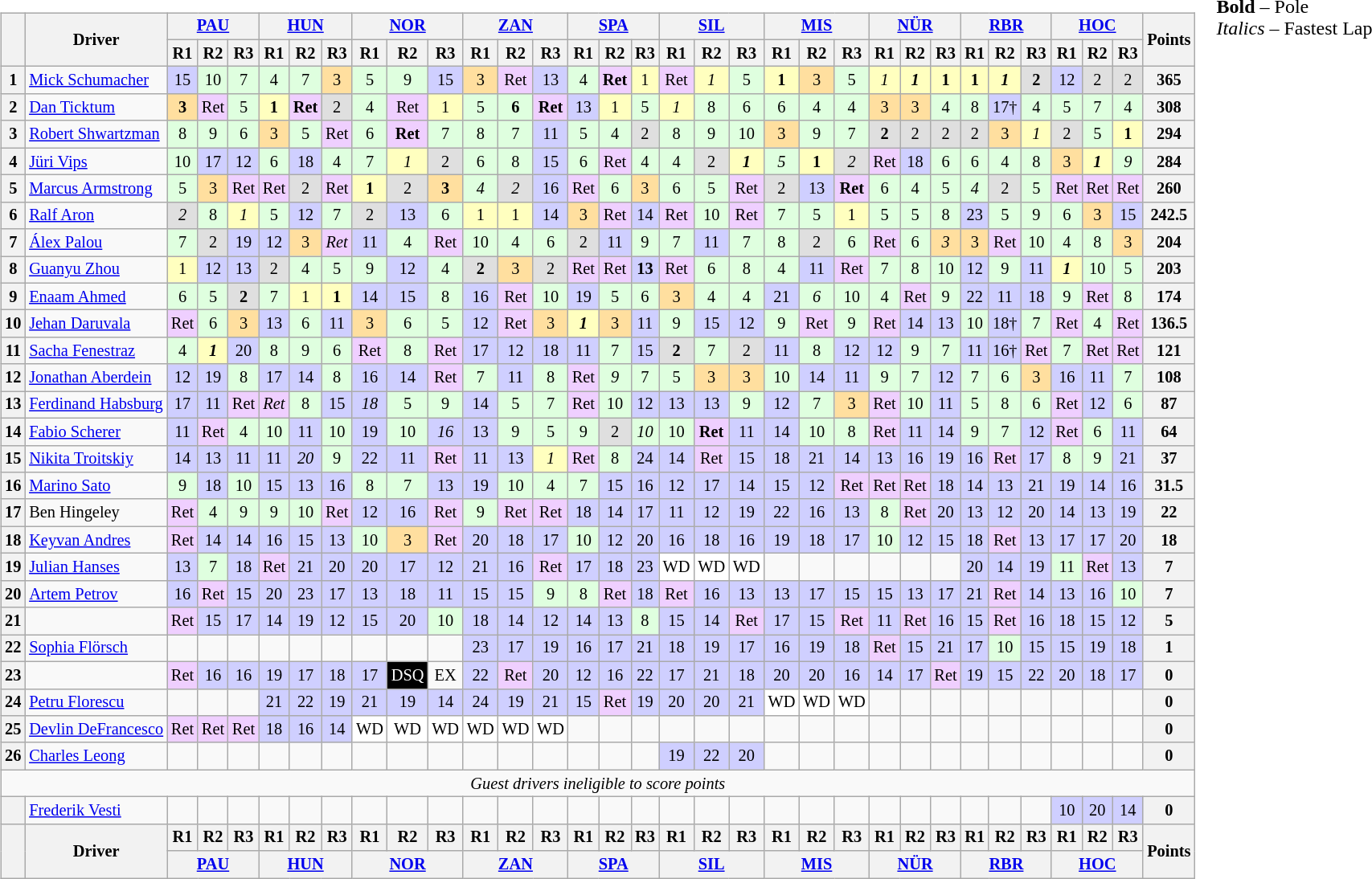<table>
<tr>
<td><br><table class="wikitable" style="font-size:85%; text-align:center">
<tr style="background:#f9f9f9" valign="top">
<th rowspan="2" valign="middle"></th>
<th rowspan="2" valign="middle">Driver</th>
<th colspan=3><a href='#'>PAU</a><br></th>
<th colspan=3><a href='#'>HUN</a><br></th>
<th colspan=3><a href='#'>NOR</a><br></th>
<th colspan=3><a href='#'>ZAN</a><br></th>
<th colspan=3><a href='#'>SPA</a><br></th>
<th colspan=3><a href='#'>SIL</a><br></th>
<th colspan=3><a href='#'>MIS</a><br></th>
<th colspan=3><a href='#'>NÜR</a><br></th>
<th colspan=3><a href='#'>RBR</a><br></th>
<th colspan=3><a href='#'>HOC</a><br></th>
<th rowspan="2" valign="middle">Points</th>
</tr>
<tr>
<th>R1</th>
<th>R2</th>
<th>R3</th>
<th>R1</th>
<th>R2</th>
<th>R3</th>
<th>R1</th>
<th>R2</th>
<th>R3</th>
<th>R1</th>
<th>R2</th>
<th>R3</th>
<th>R1</th>
<th>R2</th>
<th>R3</th>
<th>R1</th>
<th>R2</th>
<th>R3</th>
<th>R1</th>
<th>R2</th>
<th>R3</th>
<th>R1</th>
<th>R2</th>
<th>R3</th>
<th>R1</th>
<th>R2</th>
<th>R3</th>
<th>R1</th>
<th>R2</th>
<th>R3</th>
</tr>
<tr>
<th>1</th>
<td align=left> <a href='#'>Mick Schumacher</a></td>
<td style="background:#cfcfff;">15</td>
<td style="background:#dfffdf;">10</td>
<td style="background:#dfffdf;">7</td>
<td style="background:#dfffdf;">4</td>
<td style="background:#dfffdf;">7</td>
<td style="background:#ffdf9f;">3</td>
<td style="background:#dfffdf;">5</td>
<td style="background:#dfffdf;">9</td>
<td style="background:#cfcfff;">15</td>
<td style="background:#ffdf9f;">3</td>
<td style="background:#efcfff;">Ret</td>
<td style="background:#cfcfff;">13</td>
<td style="background:#dfffdf;">4</td>
<td style="background:#efcfff;"><strong>Ret</strong></td>
<td style="background:#ffffbf;">1</td>
<td style="background:#efcfff;">Ret</td>
<td style="background:#ffffbf;"><em>1</em></td>
<td style="background:#dfffdf;">5</td>
<td style="background:#ffffbf;"><strong>1</strong></td>
<td style="background:#ffdf9f;">3</td>
<td style="background:#dfffdf;">5</td>
<td style="background:#ffffbf;"><em>1</em></td>
<td style="background:#ffffbf;"><strong><em>1</em></strong></td>
<td style="background:#ffffbf;"><strong>1</strong></td>
<td style="background:#ffffbf;"><strong>1</strong></td>
<td style="background:#ffffbf;"><strong><em>1</em></strong></td>
<td style="background:#dfdfdf;"><strong>2</strong></td>
<td style="background:#cfcfff;">12</td>
<td style="background:#dfdfdf;">2</td>
<td style="background:#dfdfdf;">2</td>
<th>365</th>
</tr>
<tr>
<th>2</th>
<td align=left> <a href='#'>Dan Ticktum</a></td>
<td style="background:#ffdf9f;"><strong>3</strong></td>
<td style="background:#efcfff;">Ret</td>
<td style="background:#dfffdf;">5</td>
<td style="background:#ffffbf;"><strong>1</strong></td>
<td style="background:#efcfff;"><strong>Ret</strong></td>
<td style="background:#dfdfdf;">2</td>
<td style="background:#dfffdf;">4</td>
<td style="background:#efcfff;">Ret</td>
<td style="background:#ffffbf;">1</td>
<td style="background:#dfffdf;">5</td>
<td style="background:#dfffdf;"><strong>6</strong></td>
<td style="background:#efcfff;"><strong>Ret</strong></td>
<td style="background:#cfcfff;">13</td>
<td style="background:#ffffbf;">1</td>
<td style="background:#dfffdf;">5</td>
<td style="background:#ffffbf;"><em>1</em></td>
<td style="background:#dfffdf;">8</td>
<td style="background:#dfffdf;">6</td>
<td style="background:#dfffdf;">6</td>
<td style="background:#dfffdf;">4</td>
<td style="background:#dfffdf;">4</td>
<td style="background:#ffdf9f;">3</td>
<td style="background:#ffdf9f;">3</td>
<td style="background:#dfffdf;">4</td>
<td style="background:#dfffdf;">8</td>
<td style="background:#cfcfff;">17†</td>
<td style="background:#dfffdf;">4</td>
<td style="background:#dfffdf;">5</td>
<td style="background:#dfffdf;">7</td>
<td style="background:#dfffdf;">4</td>
<th>308</th>
</tr>
<tr>
<th>3</th>
<td align=left> <a href='#'>Robert Shwartzman</a></td>
<td style="background:#dfffdf;">8</td>
<td style="background:#dfffdf;">9</td>
<td style="background:#dfffdf;">6</td>
<td style="background:#ffdf9f;">3</td>
<td style="background:#dfffdf;">5</td>
<td style="background:#efcfff;">Ret</td>
<td style="background:#dfffdf;">6</td>
<td style="background:#efcfff;"><strong>Ret</strong></td>
<td style="background:#dfffdf;">7</td>
<td style="background:#dfffdf;">8</td>
<td style="background:#dfffdf;">7</td>
<td style="background:#cfcfff;">11</td>
<td style="background:#dfffdf;">5</td>
<td style="background:#dfffdf;">4</td>
<td style="background:#dfdfdf;">2</td>
<td style="background:#dfffdf;">8</td>
<td style="background:#dfffdf;">9</td>
<td style="background:#dfffdf;">10</td>
<td style="background:#ffdf9f;">3</td>
<td style="background:#dfffdf;">9</td>
<td style="background:#dfffdf;">7</td>
<td style="background:#dfdfdf;"><strong>2</strong></td>
<td style="background:#dfdfdf;">2</td>
<td style="background:#dfdfdf;">2</td>
<td style="background:#dfdfdf;">2</td>
<td style="background:#ffdf9f;">3</td>
<td style="background:#ffffbf;"><em>1</em></td>
<td style="background:#dfdfdf;">2</td>
<td style="background:#dfffdf;">5</td>
<td style="background:#ffffbf;"><strong>1</strong></td>
<th>294</th>
</tr>
<tr>
<th>4</th>
<td align=left> <a href='#'>Jüri Vips</a></td>
<td style="background:#dfffdf;">10</td>
<td style="background:#cfcfff;">17</td>
<td style="background:#cfcfff;">12</td>
<td style="background:#dfffdf;">6</td>
<td style="background:#cfcfff;">18</td>
<td style="background:#dfffdf;">4</td>
<td style="background:#dfffdf;">7</td>
<td style="background:#ffffbf;"><em>1</em></td>
<td style="background:#dfdfdf;">2</td>
<td style="background:#dfffdf;">6</td>
<td style="background:#dfffdf;">8</td>
<td style="background:#cfcfff;">15</td>
<td style="background:#dfffdf;">6</td>
<td style="background:#efcfff;">Ret</td>
<td style="background:#dfffdf;">4</td>
<td style="background:#dfffdf;">4</td>
<td style="background:#dfdfdf;">2</td>
<td style="background:#ffffbf;"><strong><em>1</em></strong></td>
<td style="background:#dfffdf;"><em>5</em></td>
<td style="background:#ffffbf;"><strong>1</strong></td>
<td style="background:#dfdfdf;"><em>2</em></td>
<td style="background:#efcfff;">Ret</td>
<td style="background:#cfcfff;">18</td>
<td style="background:#dfffdf;">6</td>
<td style="background:#dfffdf;">6</td>
<td style="background:#dfffdf;">4</td>
<td style="background:#dfffdf;">8</td>
<td style="background:#ffdf9f;">3</td>
<td style="background:#ffffbf;"><strong><em>1</em></strong></td>
<td style="background:#dfffdf;"><em>9</em></td>
<th>284</th>
</tr>
<tr>
<th>5</th>
<td align=left> <a href='#'>Marcus Armstrong</a></td>
<td style="background:#dfffdf;">5</td>
<td style="background:#ffdf9f;">3</td>
<td style="background:#efcfff;">Ret</td>
<td style="background:#efcfff;">Ret</td>
<td style="background:#dfdfdf;">2</td>
<td style="background:#efcfff;">Ret</td>
<td style="background:#ffffbf;"><strong>1</strong></td>
<td style="background:#dfdfdf;">2</td>
<td style="background:#ffdf9f;"><strong>3</strong></td>
<td style="background:#dfffdf;"><em>4</em></td>
<td style="background:#dfdfdf;"><em>2</em></td>
<td style="background:#cfcfff;">16</td>
<td style="background:#efcfff;">Ret</td>
<td style="background:#dfffdf;">6</td>
<td style="background:#ffdf9f;">3</td>
<td style="background:#dfffdf;">6</td>
<td style="background:#dfffdf;">5</td>
<td style="background:#efcfff;">Ret</td>
<td style="background:#dfdfdf;">2</td>
<td style="background:#cfcfff;">13</td>
<td style="background:#efcfff;"><strong>Ret</strong></td>
<td style="background:#dfffdf;">6</td>
<td style="background:#dfffdf;">4</td>
<td style="background:#dfffdf;">5</td>
<td style="background:#dfffdf;"><em>4</em></td>
<td style="background:#dfdfdf;">2</td>
<td style="background:#dfffdf;">5</td>
<td style="background:#efcfff;">Ret</td>
<td style="background:#efcfff;">Ret</td>
<td style="background:#efcfff;">Ret</td>
<th>260</th>
</tr>
<tr>
<th>6</th>
<td align=left> <a href='#'>Ralf Aron</a></td>
<td style="background:#dfdfdf;"><em>2</em></td>
<td style="background:#dfffdf;">8</td>
<td style="background:#ffffbf;"><em>1</em></td>
<td style="background:#dfffdf;">5</td>
<td style="background:#cfcfff;">12</td>
<td style="background:#dfffdf;">7</td>
<td style="background:#dfdfdf;">2</td>
<td style="background:#cfcfff;">13</td>
<td style="background:#dfffdf;">6</td>
<td style="background:#ffffbf;">1</td>
<td style="background:#ffffbf;">1</td>
<td style="background:#cfcfff;">14</td>
<td style="background:#ffdf9f;">3</td>
<td style="background:#efcfff;">Ret</td>
<td style="background:#cfcfff;">14</td>
<td style="background:#efcfff;">Ret</td>
<td style="background:#dfffdf;">10</td>
<td style="background:#efcfff;">Ret</td>
<td style="background:#dfffdf;">7</td>
<td style="background:#dfffdf;">5</td>
<td style="background:#ffffbf;">1</td>
<td style="background:#dfffdf;">5</td>
<td style="background:#dfffdf;">5</td>
<td style="background:#dfffdf;">8</td>
<td style="background:#cfcfff;">23</td>
<td style="background:#dfffdf;">5</td>
<td style="background:#dfffdf;">9</td>
<td style="background:#dfffdf;">6</td>
<td style="background:#ffdf9f;">3</td>
<td style="background:#cfcfff;">15</td>
<th>242.5</th>
</tr>
<tr>
<th>7</th>
<td align=left> <a href='#'>Álex Palou</a></td>
<td style="background:#dfffdf;">7</td>
<td style="background:#dfdfdf;">2</td>
<td style="background:#cfcfff;">19</td>
<td style="background:#cfcfff;">12</td>
<td style="background:#ffdf9f;">3</td>
<td style="background:#efcfff;"><em>Ret</em></td>
<td style="background:#cfcfff;">11</td>
<td style="background:#dfffdf;">4</td>
<td style="background:#efcfff;">Ret</td>
<td style="background:#dfffdf;">10</td>
<td style="background:#dfffdf;">4</td>
<td style="background:#dfffdf;">6</td>
<td style="background:#dfdfdf;">2</td>
<td style="background:#cfcfff;">11</td>
<td style="background:#dfffdf;">9</td>
<td style="background:#dfffdf;">7</td>
<td style="background:#cfcfff;">11</td>
<td style="background:#dfffdf;">7</td>
<td style="background:#dfffdf;">8</td>
<td style="background:#dfdfdf;">2</td>
<td style="background:#dfffdf;">6</td>
<td style="background:#efcfff;">Ret</td>
<td style="background:#dfffdf;">6</td>
<td style="background:#ffdf9f;"><em>3</em></td>
<td style="background:#ffdf9f;">3</td>
<td style="background:#efcfff;">Ret</td>
<td style="background:#dfffdf;">10</td>
<td style="background:#dfffdf;">4</td>
<td style="background:#dfffdf;">8</td>
<td style="background:#ffdf9f;">3</td>
<th>204</th>
</tr>
<tr>
<th>8</th>
<td align=left> <a href='#'>Guanyu Zhou</a></td>
<td style="background:#ffffbf;">1</td>
<td style="background:#cfcfff;">12</td>
<td style="background:#cfcfff;">13</td>
<td style="background:#dfdfdf;">2</td>
<td style="background:#dfffdf;">4</td>
<td style="background:#dfffdf;">5</td>
<td style="background:#dfffdf;">9</td>
<td style="background:#cfcfff;">12</td>
<td style="background:#dfffdf;">4</td>
<td style="background:#dfdfdf;"><strong>2</strong></td>
<td style="background:#ffdf9f;">3</td>
<td style="background:#dfdfdf;">2</td>
<td style="background:#efcfff;">Ret</td>
<td style="background:#efcfff;">Ret</td>
<td style="background:#cfcfff;"><strong>13</strong></td>
<td style="background:#efcfff;">Ret</td>
<td style="background:#dfffdf;">6</td>
<td style="background:#dfffdf;">8</td>
<td style="background:#dfffdf;">4</td>
<td style="background:#cfcfff;">11</td>
<td style="background:#efcfff;">Ret</td>
<td style="background:#dfffdf;">7</td>
<td style="background:#dfffdf;">8</td>
<td style="background:#dfffdf;">10</td>
<td style="background:#cfcfff;">12</td>
<td style="background:#dfffdf;">9</td>
<td style="background:#cfcfff;">11</td>
<td style="background:#ffffbf;"><strong><em>1</em></strong></td>
<td style="background:#dfffdf;">10</td>
<td style="background:#dfffdf;">5</td>
<th>203</th>
</tr>
<tr>
<th>9</th>
<td align=left> <a href='#'>Enaam Ahmed</a></td>
<td style="background:#dfffdf;">6</td>
<td style="background:#dfffdf;">5</td>
<td style="background:#dfdfdf;"><strong>2</strong></td>
<td style="background:#dfffdf;">7</td>
<td style="background:#ffffbf;">1</td>
<td style="background:#ffffbf;"><strong>1</strong></td>
<td style="background:#cfcfff;">14</td>
<td style="background:#cfcfff;">15</td>
<td style="background:#dfffdf;">8</td>
<td style="background:#cfcfff;">16</td>
<td style="background:#efcfff;">Ret</td>
<td style="background:#dfffdf;">10</td>
<td style="background:#cfcfff;">19</td>
<td style="background:#dfffdf;">5</td>
<td style="background:#dfffdf;">6</td>
<td style="background:#ffdf9f;">3</td>
<td style="background:#dfffdf;">4</td>
<td style="background:#dfffdf;">4</td>
<td style="background:#cfcfff;">21</td>
<td style="background:#dfffdf;"><em>6</em></td>
<td style="background:#dfffdf;">10</td>
<td style="background:#dfffdf;">4</td>
<td style="background:#efcfff;">Ret</td>
<td style="background:#dfffdf;">9</td>
<td style="background:#cfcfff;">22</td>
<td style="background:#cfcfff;">11</td>
<td style="background:#cfcfff;">18</td>
<td style="background:#dfffdf;">9</td>
<td style="background:#efcfff;">Ret</td>
<td style="background:#dfffdf;">8</td>
<th>174</th>
</tr>
<tr>
<th>10</th>
<td align=left> <a href='#'>Jehan Daruvala</a></td>
<td style="background:#efcfff;">Ret</td>
<td style="background:#dfffdf;">6</td>
<td style="background:#ffdf9f;">3</td>
<td style="background:#cfcfff;">13</td>
<td style="background:#dfffdf;">6</td>
<td style="background:#cfcfff;">11</td>
<td style="background:#ffdf9f;">3</td>
<td style="background:#dfffdf;">6</td>
<td style="background:#dfffdf;">5</td>
<td style="background:#cfcfff;">12</td>
<td style="background:#efcfff;">Ret</td>
<td style="background:#ffdf9f;">3</td>
<td style="background:#ffffbf;"><strong><em>1</em></strong></td>
<td style="background:#ffdf9f;">3</td>
<td style="background:#cfcfff;">11</td>
<td style="background:#dfffdf;">9</td>
<td style="background:#cfcfff;">15</td>
<td style="background:#cfcfff;">12</td>
<td style="background:#dfffdf;">9</td>
<td style="background:#efcfff;">Ret</td>
<td style="background:#dfffdf;">9</td>
<td style="background:#efcfff;">Ret</td>
<td style="background:#cfcfff;">14</td>
<td style="background:#cfcfff;">13</td>
<td style="background:#dfffdf;">10</td>
<td style="background:#cfcfff;">18†</td>
<td style="background:#dfffdf;">7</td>
<td style="background:#efcfff;">Ret</td>
<td style="background:#dfffdf;">4</td>
<td style="background:#efcfff;">Ret</td>
<th>136.5</th>
</tr>
<tr>
<th>11</th>
<td align=left> <a href='#'>Sacha Fenestraz</a></td>
<td style="background:#dfffdf;">4</td>
<td style="background:#ffffbf;"><strong><em>1</em></strong></td>
<td style="background:#cfcfff;">20</td>
<td style="background:#dfffdf;">8</td>
<td style="background:#dfffdf;">9</td>
<td style="background:#dfffdf;">6</td>
<td style="background:#efcfff;">Ret</td>
<td style="background:#dfffdf;">8</td>
<td style="background:#efcfff;">Ret</td>
<td style="background:#cfcfff;">17</td>
<td style="background:#cfcfff;">12</td>
<td style="background:#cfcfff;">18</td>
<td style="background:#cfcfff;">11</td>
<td style="background:#dfffdf;">7</td>
<td style="background:#cfcfff;">15</td>
<td style="background:#dfdfdf;"><strong>2</strong></td>
<td style="background:#dfffdf;">7</td>
<td style="background:#dfdfdf;">2</td>
<td style="background:#cfcfff;">11</td>
<td style="background:#dfffdf;">8</td>
<td style="background:#cfcfff;">12</td>
<td style="background:#cfcfff;">12</td>
<td style="background:#dfffdf;">9</td>
<td style="background:#dfffdf;">7</td>
<td style="background:#cfcfff;">11</td>
<td style="background:#cfcfff;">16†</td>
<td style="background:#efcfff;">Ret</td>
<td style="background:#dfffdf;">7</td>
<td style="background:#efcfff;">Ret</td>
<td style="background:#efcfff;">Ret</td>
<th>121</th>
</tr>
<tr>
<th>12</th>
<td align=left> <a href='#'>Jonathan Aberdein</a></td>
<td style="background:#cfcfff;">12</td>
<td style="background:#cfcfff;">19</td>
<td style="background:#dfffdf;">8</td>
<td style="background:#cfcfff;">17</td>
<td style="background:#cfcfff;">14</td>
<td style="background:#dfffdf;">8</td>
<td style="background:#cfcfff;">16</td>
<td style="background:#cfcfff;">14</td>
<td style="background:#efcfff;">Ret</td>
<td style="background:#dfffdf;">7</td>
<td style="background:#cfcfff;">11</td>
<td style="background:#dfffdf;">8</td>
<td style="background:#efcfff;">Ret</td>
<td style="background:#dfffdf;"><em>9</em></td>
<td style="background:#dfffdf;">7</td>
<td style="background:#dfffdf;">5</td>
<td style="background:#ffdf9f;">3</td>
<td style="background:#ffdf9f;">3</td>
<td style="background:#dfffdf;">10</td>
<td style="background:#cfcfff;">14</td>
<td style="background:#cfcfff;">11</td>
<td style="background:#dfffdf;">9</td>
<td style="background:#dfffdf;">7</td>
<td style="background:#cfcfff;">12</td>
<td style="background:#dfffdf;">7</td>
<td style="background:#dfffdf;">6</td>
<td style="background:#ffdf9f;">3</td>
<td style="background:#cfcfff;">16</td>
<td style="background:#cfcfff;">11</td>
<td style="background:#dfffdf;">7</td>
<th>108</th>
</tr>
<tr>
<th>13</th>
<td align=left> <a href='#'>Ferdinand Habsburg</a></td>
<td style="background:#cfcfff;">17</td>
<td style="background:#cfcfff;">11</td>
<td style="background:#efcfff;">Ret</td>
<td style="background:#efcfff;"><em>Ret</em></td>
<td style="background:#dfffdf;">8</td>
<td style="background:#cfcfff;">15</td>
<td style="background:#cfcfff;"><em>18</em></td>
<td style="background:#dfffdf;">5</td>
<td style="background:#dfffdf;">9</td>
<td style="background:#cfcfff;">14</td>
<td style="background:#dfffdf;">5</td>
<td style="background:#dfffdf;">7</td>
<td style="background:#efcfff;">Ret</td>
<td style="background:#dfffdf;">10</td>
<td style="background:#cfcfff;">12</td>
<td style="background:#cfcfff;">13</td>
<td style="background:#cfcfff;">13</td>
<td style="background:#dfffdf;">9</td>
<td style="background:#cfcfff;">12</td>
<td style="background:#dfffdf;">7</td>
<td style="background:#ffdf9f;">3</td>
<td style="background:#efcfff;">Ret</td>
<td style="background:#dfffdf;">10</td>
<td style="background:#cfcfff;">11</td>
<td style="background:#dfffdf;">5</td>
<td style="background:#dfffdf;">8</td>
<td style="background:#dfffdf;">6</td>
<td style="background:#efcfff;">Ret</td>
<td style="background:#cfcfff;">12</td>
<td style="background:#dfffdf;">6</td>
<th>87</th>
</tr>
<tr>
<th>14</th>
<td align=left> <a href='#'>Fabio Scherer</a></td>
<td style="background:#cfcfff;">11</td>
<td style="background:#efcfff;">Ret</td>
<td style="background:#dfffdf;">4</td>
<td style="background:#dfffdf;">10</td>
<td style="background:#cfcfff;">11</td>
<td style="background:#dfffdf;">10</td>
<td style="background:#cfcfff;">19</td>
<td style="background:#dfffdf;">10</td>
<td style="background:#cfcfff;"><em>16</em></td>
<td style="background:#cfcfff;">13</td>
<td style="background:#dfffdf;">9</td>
<td style="background:#dfffdf;">5</td>
<td style="background:#dfffdf;">9</td>
<td style="background:#dfdfdf;">2</td>
<td style="background:#dfffdf;"><em>10</em></td>
<td style="background:#dfffdf;">10</td>
<td style="background:#efcfff;"><strong>Ret</strong></td>
<td style="background:#cfcfff;">11</td>
<td style="background:#cfcfff;">14</td>
<td style="background:#dfffdf;">10</td>
<td style="background:#dfffdf;">8</td>
<td style="background:#efcfff;">Ret</td>
<td style="background:#cfcfff;">11</td>
<td style="background:#cfcfff;">14</td>
<td style="background:#dfffdf;">9</td>
<td style="background:#dfffdf;">7</td>
<td style="background:#cfcfff;">12</td>
<td style="background:#efcfff;">Ret</td>
<td style="background:#dfffdf;">6</td>
<td style="background:#cfcfff;">11</td>
<th>64</th>
</tr>
<tr>
<th>15</th>
<td align=left> <a href='#'>Nikita Troitskiy</a></td>
<td style="background:#cfcfff;">14</td>
<td style="background:#cfcfff;">13</td>
<td style="background:#cfcfff;">11</td>
<td style="background:#cfcfff;">11</td>
<td style="background:#cfcfff;"><em>20</em></td>
<td style="background:#dfffdf;">9</td>
<td style="background:#cfcfff;">22</td>
<td style="background:#cfcfff;">11</td>
<td style="background:#efcfff;">Ret</td>
<td style="background:#cfcfff;">11</td>
<td style="background:#cfcfff;">13</td>
<td style="background:#ffffbf;"><em>1</em></td>
<td style="background:#efcfff;">Ret</td>
<td style="background:#dfffdf;">8</td>
<td style="background:#cfcfff;">24</td>
<td style="background:#cfcfff;">14</td>
<td style="background:#efcfff;">Ret</td>
<td style="background:#cfcfff;">15</td>
<td style="background:#cfcfff;">18</td>
<td style="background:#cfcfff;">21</td>
<td style="background:#cfcfff;">14</td>
<td style="background:#cfcfff;">13</td>
<td style="background:#cfcfff;">16</td>
<td style="background:#cfcfff;">19</td>
<td style="background:#cfcfff;">16</td>
<td style="background:#efcfff;">Ret</td>
<td style="background:#cfcfff;">17</td>
<td style="background:#dfffdf;">8</td>
<td style="background:#dfffdf;">9</td>
<td style="background:#cfcfff;">21</td>
<th>37</th>
</tr>
<tr>
<th>16</th>
<td align=left> <a href='#'>Marino Sato</a></td>
<td style="background:#dfffdf;">9</td>
<td style="background:#cfcfff;">18</td>
<td style="background:#dfffdf;">10</td>
<td style="background:#cfcfff;">15</td>
<td style="background:#cfcfff;">13</td>
<td style="background:#cfcfff;">16</td>
<td style="background:#dfffdf;">8</td>
<td style="background:#dfffdf;">7</td>
<td style="background:#cfcfff;">13</td>
<td style="background:#cfcfff;">19</td>
<td style="background:#dfffdf;">10</td>
<td style="background:#dfffdf;">4</td>
<td style="background:#dfffdf;">7</td>
<td style="background:#cfcfff;">15</td>
<td style="background:#cfcfff;">16</td>
<td style="background:#cfcfff;">12</td>
<td style="background:#cfcfff;">17</td>
<td style="background:#cfcfff;">14</td>
<td style="background:#cfcfff;">15</td>
<td style="background:#cfcfff;">12</td>
<td style="background:#efcfff;">Ret</td>
<td style="background:#efcfff;">Ret</td>
<td style="background:#efcfff;">Ret</td>
<td style="background:#cfcfff;">18</td>
<td style="background:#cfcfff;">14</td>
<td style="background:#cfcfff;">13</td>
<td style="background:#cfcfff;">21</td>
<td style="background:#cfcfff;">19</td>
<td style="background:#cfcfff;">14</td>
<td style="background:#cfcfff;">16</td>
<th>31.5</th>
</tr>
<tr>
<th>17</th>
<td align=left> Ben Hingeley</td>
<td style="background:#efcfff;">Ret</td>
<td style="background:#dfffdf;">4</td>
<td style="background:#dfffdf;">9</td>
<td style="background:#dfffdf;">9</td>
<td style="background:#dfffdf;">10</td>
<td style="background:#efcfff;">Ret</td>
<td style="background:#cfcfff;">12</td>
<td style="background:#cfcfff;">16</td>
<td style="background:#efcfff;">Ret</td>
<td style="background:#dfffdf;">9</td>
<td style="background:#efcfff;">Ret</td>
<td style="background:#efcfff;">Ret</td>
<td style="background:#cfcfff;">18</td>
<td style="background:#cfcfff;">14</td>
<td style="background:#cfcfff;">17</td>
<td style="background:#cfcfff;">11</td>
<td style="background:#cfcfff;">12</td>
<td style="background:#cfcfff;">19</td>
<td style="background:#cfcfff;">22</td>
<td style="background:#cfcfff;">16</td>
<td style="background:#cfcfff;">13</td>
<td style="background:#dfffdf;">8</td>
<td style="background:#efcfff;">Ret</td>
<td style="background:#cfcfff;">20</td>
<td style="background:#cfcfff;">13</td>
<td style="background:#cfcfff;">12</td>
<td style="background:#cfcfff;">20</td>
<td style="background:#cfcfff;">14</td>
<td style="background:#cfcfff;">13</td>
<td style="background:#cfcfff;">19</td>
<th>22</th>
</tr>
<tr>
<th>18</th>
<td align=left> <a href='#'>Keyvan Andres</a></td>
<td style="background:#efcfff;">Ret</td>
<td style="background:#cfcfff;">14</td>
<td style="background:#cfcfff;">14</td>
<td style="background:#cfcfff;">16</td>
<td style="background:#cfcfff;">15</td>
<td style="background:#cfcfff;">13</td>
<td style="background:#dfffdf;">10</td>
<td style="background:#ffdf9f;">3</td>
<td style="background:#efcfff;">Ret</td>
<td style="background:#cfcfff;">20</td>
<td style="background:#cfcfff;">18</td>
<td style="background:#cfcfff;">17</td>
<td style="background:#dfffdf;">10</td>
<td style="background:#cfcfff;">12</td>
<td style="background:#cfcfff;">20</td>
<td style="background:#cfcfff;">16</td>
<td style="background:#cfcfff;">18</td>
<td style="background:#cfcfff;">16</td>
<td style="background:#cfcfff;">19</td>
<td style="background:#cfcfff;">18</td>
<td style="background:#cfcfff;">17</td>
<td style="background:#dfffdf;">10</td>
<td style="background:#cfcfff;">12</td>
<td style="background:#cfcfff;">15</td>
<td style="background:#cfcfff;">18</td>
<td style="background:#efcfff;">Ret</td>
<td style="background:#cfcfff;">13</td>
<td style="background:#cfcfff;">17</td>
<td style="background:#cfcfff;">17</td>
<td style="background:#cfcfff;">20</td>
<th>18</th>
</tr>
<tr>
<th>19</th>
<td align=left> <a href='#'>Julian Hanses</a></td>
<td style="background:#cfcfff;">13</td>
<td style="background:#dfffdf;">7</td>
<td style="background:#cfcfff;">18</td>
<td style="background:#efcfff;">Ret</td>
<td style="background:#cfcfff;">21</td>
<td style="background:#cfcfff;">20</td>
<td style="background:#cfcfff;">20</td>
<td style="background:#cfcfff;">17</td>
<td style="background:#cfcfff;">12</td>
<td style="background:#cfcfff;">21</td>
<td style="background:#cfcfff;">16</td>
<td style="background:#efcfff;">Ret</td>
<td style="background:#cfcfff;">17</td>
<td style="background:#cfcfff;">18</td>
<td style="background:#cfcfff;">23</td>
<td style="background:#ffffff;">WD</td>
<td style="background:#ffffff;">WD</td>
<td style="background:#ffffff;">WD</td>
<td></td>
<td></td>
<td></td>
<td></td>
<td></td>
<td></td>
<td style="background:#cfcfff;">20</td>
<td style="background:#cfcfff;">14</td>
<td style="background:#cfcfff;">19</td>
<td style="background:#dfffdf;">11</td>
<td style="background:#efcfff;">Ret</td>
<td style="background:#cfcfff;">13</td>
<th>7</th>
</tr>
<tr>
<th>20</th>
<td align=left> <a href='#'>Artem Petrov</a></td>
<td style="background:#cfcfff;">16</td>
<td style="background:#efcfff;">Ret</td>
<td style="background:#cfcfff;">15</td>
<td style="background:#cfcfff;">20</td>
<td style="background:#cfcfff;">23</td>
<td style="background:#cfcfff;">17</td>
<td style="background:#cfcfff;">13</td>
<td style="background:#cfcfff;">18</td>
<td style="background:#cfcfff;">11</td>
<td style="background:#cfcfff;">15</td>
<td style="background:#cfcfff;">15</td>
<td style="background:#dfffdf;">9</td>
<td style="background:#dfffdf;">8</td>
<td style="background:#efcfff;">Ret</td>
<td style="background:#cfcfff;">18</td>
<td style="background:#efcfff;">Ret</td>
<td style="background:#cfcfff;">16</td>
<td style="background:#cfcfff;">13</td>
<td style="background:#cfcfff;">13</td>
<td style="background:#cfcfff;">17</td>
<td style="background:#cfcfff;">15</td>
<td style="background:#cfcfff;">15</td>
<td style="background:#cfcfff;">13</td>
<td style="background:#cfcfff;">17</td>
<td style="background:#cfcfff;">21</td>
<td style="background:#efcfff;">Ret</td>
<td style="background:#cfcfff;">14</td>
<td style="background:#cfcfff;">13</td>
<td style="background:#cfcfff;">16</td>
<td style="background:#dfffdf;">10</td>
<th>7</th>
</tr>
<tr>
<th>21</th>
<td align=left></td>
<td style="background:#efcfff;">Ret</td>
<td style="background:#cfcfff;">15</td>
<td style="background:#cfcfff;">17</td>
<td style="background:#cfcfff;">14</td>
<td style="background:#cfcfff;">19</td>
<td style="background:#cfcfff;">12</td>
<td style="background:#cfcfff;">15</td>
<td style="background:#cfcfff;">20</td>
<td style="background:#dfffdf;">10</td>
<td style="background:#cfcfff;">18</td>
<td style="background:#cfcfff;">14</td>
<td style="background:#cfcfff;">12</td>
<td style="background:#cfcfff;">14</td>
<td style="background:#cfcfff;">13</td>
<td style="background:#dfffdf;">8</td>
<td style="background:#cfcfff;">15</td>
<td style="background:#cfcfff;">14</td>
<td style="background:#efcfff;">Ret</td>
<td style="background:#cfcfff;">17</td>
<td style="background:#cfcfff;">15</td>
<td style="background:#efcfff;">Ret</td>
<td style="background:#cfcfff;">11</td>
<td style="background:#efcfff;">Ret</td>
<td style="background:#cfcfff;">16</td>
<td style="background:#cfcfff;">15</td>
<td style="background:#efcfff;">Ret</td>
<td style="background:#cfcfff;">16</td>
<td style="background:#cfcfff;">18</td>
<td style="background:#cfcfff;">15</td>
<td style="background:#cfcfff;">12</td>
<th>5</th>
</tr>
<tr>
<th>22</th>
<td align=left> <a href='#'>Sophia Flörsch</a></td>
<td></td>
<td></td>
<td></td>
<td></td>
<td></td>
<td></td>
<td></td>
<td></td>
<td></td>
<td style="background:#cfcfff;">23</td>
<td style="background:#cfcfff;">17</td>
<td style="background:#cfcfff;">19</td>
<td style="background:#cfcfff;">16</td>
<td style="background:#cfcfff;">17</td>
<td style="background:#cfcfff;">21</td>
<td style="background:#cfcfff;">18</td>
<td style="background:#cfcfff;">19</td>
<td style="background:#cfcfff;">17</td>
<td style="background:#cfcfff;">16</td>
<td style="background:#cfcfff;">19</td>
<td style="background:#cfcfff;">18</td>
<td style="background:#efcfff;">Ret</td>
<td style="background:#cfcfff;">15</td>
<td style="background:#cfcfff;">21</td>
<td style="background:#cfcfff;">17</td>
<td style="background:#dfffdf;">10</td>
<td style="background:#cfcfff;">15</td>
<td style="background:#cfcfff;">15</td>
<td style="background:#cfcfff;">19</td>
<td style="background:#cfcfff;">18</td>
<th>1</th>
</tr>
<tr>
<th>23</th>
<td align=left></td>
<td style="background:#efcfff;">Ret</td>
<td style="background:#cfcfff;">16</td>
<td style="background:#cfcfff;">16</td>
<td style="background:#cfcfff;">19</td>
<td style="background:#cfcfff;">17</td>
<td style="background:#cfcfff;">18</td>
<td style="background:#cfcfff;">17</td>
<td style="background:#000000; color:white;">DSQ</td>
<td>EX</td>
<td style="background:#cfcfff;">22</td>
<td style="background:#efcfff;">Ret</td>
<td style="background:#cfcfff;">20</td>
<td style="background:#cfcfff;">12</td>
<td style="background:#cfcfff;">16</td>
<td style="background:#cfcfff;">22</td>
<td style="background:#cfcfff;">17</td>
<td style="background:#cfcfff;">21</td>
<td style="background:#cfcfff;">18</td>
<td style="background:#cfcfff;">20</td>
<td style="background:#cfcfff;">20</td>
<td style="background:#cfcfff;">16</td>
<td style="background:#cfcfff;">14</td>
<td style="background:#cfcfff;">17</td>
<td style="background:#efcfff;">Ret</td>
<td style="background:#cfcfff;">19</td>
<td style="background:#cfcfff;">15</td>
<td style="background:#cfcfff;">22</td>
<td style="background:#cfcfff;">20</td>
<td style="background:#cfcfff;">18</td>
<td style="background:#cfcfff;">17</td>
<th>0</th>
</tr>
<tr>
<th>24</th>
<td align=left> <a href='#'>Petru Florescu</a></td>
<td></td>
<td></td>
<td></td>
<td style="background:#cfcfff;">21</td>
<td style="background:#cfcfff;">22</td>
<td style="background:#cfcfff;">19</td>
<td style="background:#cfcfff;">21</td>
<td style="background:#cfcfff;">19</td>
<td style="background:#cfcfff;">14</td>
<td style="background:#cfcfff;">24</td>
<td style="background:#cfcfff;">19</td>
<td style="background:#cfcfff;">21</td>
<td style="background:#cfcfff;">15</td>
<td style="background:#efcfff;">Ret</td>
<td style="background:#cfcfff;">19</td>
<td style="background:#cfcfff;">20</td>
<td style="background:#cfcfff;">20</td>
<td style="background:#cfcfff;">21</td>
<td style="background:#ffffff;">WD</td>
<td style="background:#ffffff;">WD</td>
<td style="background:#ffffff;">WD</td>
<td></td>
<td></td>
<td></td>
<td></td>
<td></td>
<td></td>
<td></td>
<td></td>
<td></td>
<th>0</th>
</tr>
<tr>
<th>25</th>
<td align=left> <a href='#'>Devlin DeFrancesco</a></td>
<td style="background:#efcfff;">Ret</td>
<td style="background:#efcfff;">Ret</td>
<td style="background:#efcfff;">Ret</td>
<td style="background:#cfcfff;">18</td>
<td style="background:#cfcfff;">16</td>
<td style="background:#cfcfff;">14</td>
<td style="background:#ffffff;">WD</td>
<td style="background:#ffffff;">WD</td>
<td style="background:#ffffff;">WD</td>
<td style="background:#ffffff;">WD</td>
<td style="background:#ffffff;">WD</td>
<td style="background:#ffffff;">WD</td>
<td></td>
<td></td>
<td></td>
<td></td>
<td></td>
<td></td>
<td></td>
<td></td>
<td></td>
<td></td>
<td></td>
<td></td>
<td></td>
<td></td>
<td></td>
<td></td>
<td></td>
<td></td>
<th>0</th>
</tr>
<tr>
<th>26</th>
<td align=left> <a href='#'>Charles Leong</a></td>
<td></td>
<td></td>
<td></td>
<td></td>
<td></td>
<td></td>
<td></td>
<td></td>
<td></td>
<td></td>
<td></td>
<td></td>
<td></td>
<td></td>
<td></td>
<td style="background:#cfcfff;">19</td>
<td style="background:#cfcfff;">22</td>
<td style="background:#cfcfff;">20</td>
<td></td>
<td></td>
<td></td>
<td></td>
<td></td>
<td></td>
<td></td>
<td></td>
<td></td>
<td></td>
<td></td>
<td></td>
<th>0</th>
</tr>
<tr>
<td colspan=33><em>Guest drivers ineligible to score points</em></td>
</tr>
<tr>
<th></th>
<td align=left> <a href='#'>Frederik Vesti</a></td>
<td></td>
<td></td>
<td></td>
<td></td>
<td></td>
<td></td>
<td></td>
<td></td>
<td></td>
<td></td>
<td></td>
<td></td>
<td></td>
<td></td>
<td></td>
<td></td>
<td></td>
<td></td>
<td></td>
<td></td>
<td></td>
<td></td>
<td></td>
<td></td>
<td></td>
<td></td>
<td></td>
<td style="background:#cfcfff;">10</td>
<td style="background:#cfcfff;">20</td>
<td style="background:#cfcfff;">14</td>
<th>0</th>
</tr>
<tr>
<th rowspan="2"></th>
<th rowspan="2">Driver</th>
<th>R1</th>
<th>R2</th>
<th>R3</th>
<th>R1</th>
<th>R2</th>
<th>R3</th>
<th>R1</th>
<th>R2</th>
<th>R3</th>
<th>R1</th>
<th>R2</th>
<th>R3</th>
<th>R1</th>
<th>R2</th>
<th>R3</th>
<th>R1</th>
<th>R2</th>
<th>R3</th>
<th>R1</th>
<th>R2</th>
<th>R3</th>
<th>R1</th>
<th>R2</th>
<th>R3</th>
<th>R1</th>
<th>R2</th>
<th>R3</th>
<th>R1</th>
<th>R2</th>
<th>R3</th>
<th rowspan="2">Points</th>
</tr>
<tr style="background:#f9f9f9" valign="top">
<th colspan="3"><a href='#'>PAU</a><br></th>
<th colspan="3"><a href='#'>HUN</a><br></th>
<th colspan="3"><a href='#'>NOR</a><br></th>
<th colspan="3"><a href='#'>ZAN</a><br></th>
<th colspan="3"><a href='#'>SPA</a><br></th>
<th colspan="3"><a href='#'>SIL</a><br></th>
<th colspan="3"><a href='#'>MIS</a><br></th>
<th colspan="3"><a href='#'>NÜR</a><br></th>
<th colspan="3"><a href='#'>RBR</a><br></th>
<th colspan="3"><a href='#'>HOC</a><br></th>
</tr>
</table>
</td>
<td valign="top"><br>
<span><strong>Bold</strong> – Pole<br><em>Italics</em> – Fastest Lap</span></td>
</tr>
</table>
